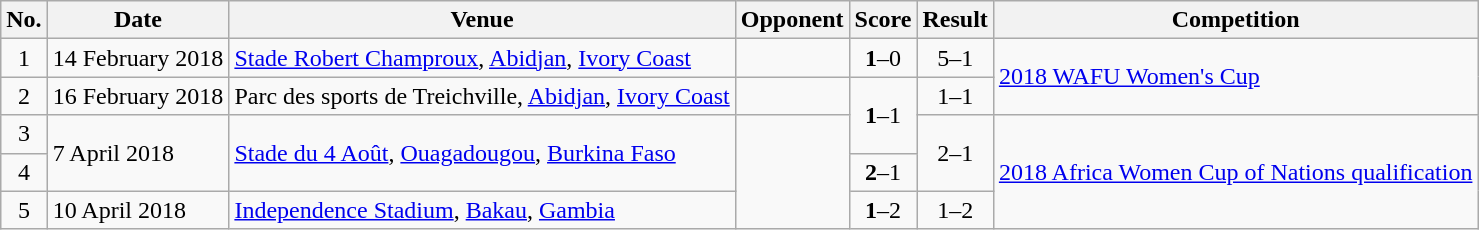<table class="wikitable">
<tr>
<th>No.</th>
<th>Date</th>
<th>Venue</th>
<th>Opponent</th>
<th>Score</th>
<th>Result</th>
<th>Competition</th>
</tr>
<tr>
<td style="text-align:center;">1</td>
<td>14 February 2018</td>
<td><a href='#'>Stade Robert Champroux</a>, <a href='#'>Abidjan</a>, <a href='#'>Ivory Coast</a></td>
<td></td>
<td style="text-align:center;"><strong>1</strong>–0</td>
<td style="text-align:center;">5–1</td>
<td rowspan=2><a href='#'>2018 WAFU Women's Cup</a></td>
</tr>
<tr>
<td style="text-align:center;">2</td>
<td>16 February 2018</td>
<td>Parc des sports de Treichville, <a href='#'>Abidjan</a>, <a href='#'>Ivory Coast</a></td>
<td></td>
<td rowspan=2 style="text-align:center;"><strong>1</strong>–1</td>
<td style="text-align:center;">1–1</td>
</tr>
<tr>
<td style="text-align:center;">3</td>
<td rowspan=2>7 April 2018</td>
<td rowspan=2><a href='#'>Stade du 4 Août</a>, <a href='#'>Ouagadougou</a>, <a href='#'>Burkina Faso</a></td>
<td rowspan=3></td>
<td rowspan=2 style="text-align:center;">2–1</td>
<td rowspan=3><a href='#'>2018 Africa Women Cup of Nations qualification</a></td>
</tr>
<tr style="text-align:center;">
<td>4</td>
<td><strong>2</strong>–1</td>
</tr>
<tr>
<td style="text-align:center;">5</td>
<td>10 April 2018</td>
<td><a href='#'>Independence Stadium</a>, <a href='#'>Bakau</a>, <a href='#'>Gambia</a></td>
<td style="text-align:center;"><strong>1</strong>–2</td>
<td style="text-align:center;">1–2</td>
</tr>
</table>
